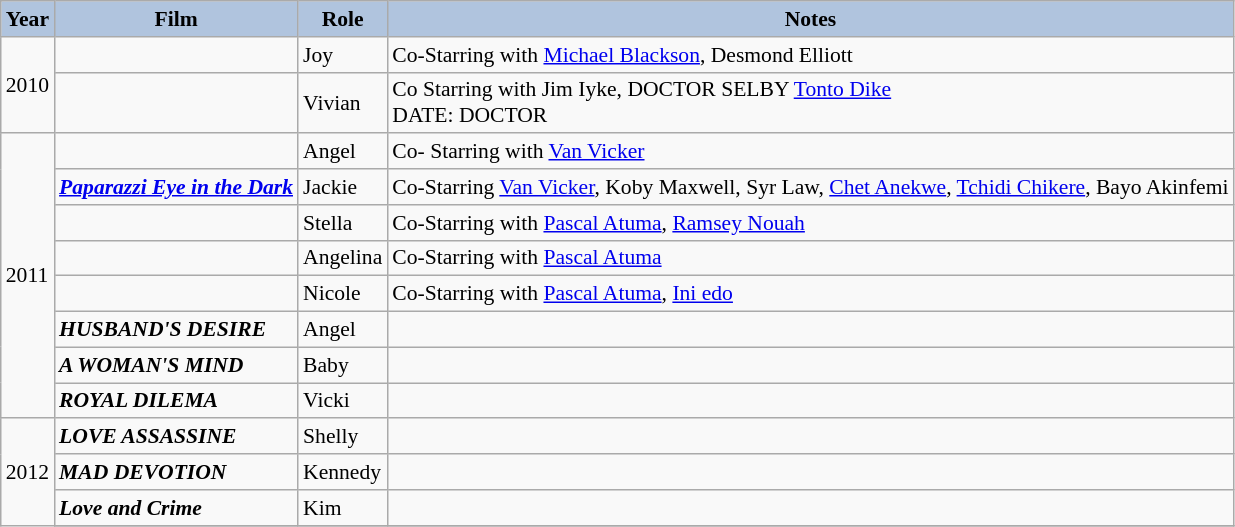<table class="wikitable" style="font-size: 90%;" border="2 " cellpadding="4" background: #f9f9f0;>
<tr align="center">
<th style="background:#B0C4DE;">Year</th>
<th style="background:#B0C4DE;">Film</th>
<th style="background:#B0C4DE;">Role</th>
<th style="background:#B0C4DE;">Notes</th>
</tr>
<tr>
<td rowspan="2">2010</td>
<td><strong><em></em></strong></td>
<td>Joy</td>
<td>Co-Starring with <a href='#'>Michael Blackson</a>, Desmond Elliott</td>
</tr>
<tr>
<td><strong><em></em></strong></td>
<td>Vivian</td>
<td>Co Starring with Jim Iyke, DOCTOR SELBY  <a href='#'>Tonto Dike</a><br>DATE: DOCTOR</td>
</tr>
<tr>
<td rowspan="8">2011</td>
<td><strong><em></em></strong></td>
<td>Angel</td>
<td>Co- Starring with <a href='#'>Van Vicker</a></td>
</tr>
<tr>
<td><strong><em><a href='#'>Paparazzi Eye in the Dark</a></em></strong></td>
<td>Jackie</td>
<td>Co-Starring <a href='#'>Van Vicker</a>, Koby Maxwell, Syr Law, <a href='#'>Chet Anekwe</a>, <a href='#'>Tchidi Chikere</a>, Bayo Akinfemi</td>
</tr>
<tr>
<td><strong><em></em></strong></td>
<td>Stella</td>
<td>Co-Starring with <a href='#'>Pascal Atuma</a>, <a href='#'>Ramsey Nouah</a></td>
</tr>
<tr>
<td><strong><em></em></strong></td>
<td>Angelina</td>
<td>Co-Starring with <a href='#'>Pascal Atuma</a></td>
</tr>
<tr>
<td><strong><em></em></strong></td>
<td>Nicole</td>
<td>Co-Starring with <a href='#'>Pascal Atuma</a>, <a href='#'>Ini edo</a></td>
</tr>
<tr>
<td><strong><em>HUSBAND'S DESIRE</em></strong></td>
<td>Angel</td>
<td></td>
</tr>
<tr>
<td><strong><em>A WOMAN'S MIND</em></strong></td>
<td>Baby</td>
<td></td>
</tr>
<tr>
<td><strong><em>ROYAL DILEMA </em></strong></td>
<td>Vicki</td>
<td></td>
</tr>
<tr>
<td rowspan="8">2012</td>
<td><strong><em>LOVE ASSASSINE</em></strong></td>
<td>Shelly</td>
<td></td>
</tr>
<tr>
<td><strong><em>MAD DEVOTION </em></strong></td>
<td>Kennedy</td>
<td></td>
</tr>
<tr>
<td><strong><em>Love and Crime</em></strong></td>
<td>Kim</td>
<td></td>
</tr>
<tr>
</tr>
</table>
